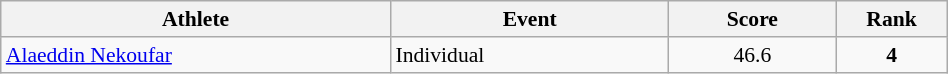<table class="wikitable" width="50%" style="text-align:center; font-size:90%">
<tr>
<th width="35%">Athlete</th>
<th width="25%">Event</th>
<th width="15%">Score</th>
<th width="10%">Rank</th>
</tr>
<tr>
<td align="left"><a href='#'>Alaeddin Nekoufar</a></td>
<td align="left">Individual</td>
<td>46.6</td>
<td><strong>4</strong></td>
</tr>
</table>
